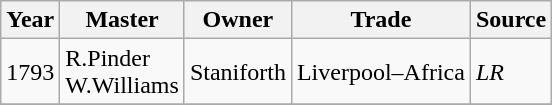<table class=" wikitable">
<tr>
<th>Year</th>
<th>Master</th>
<th>Owner</th>
<th>Trade</th>
<th>Source</th>
</tr>
<tr>
<td>1793</td>
<td>R.Pinder<br>W.Williams</td>
<td>Staniforth</td>
<td>Liverpool–Africa</td>
<td><em>LR</em></td>
</tr>
<tr>
</tr>
</table>
